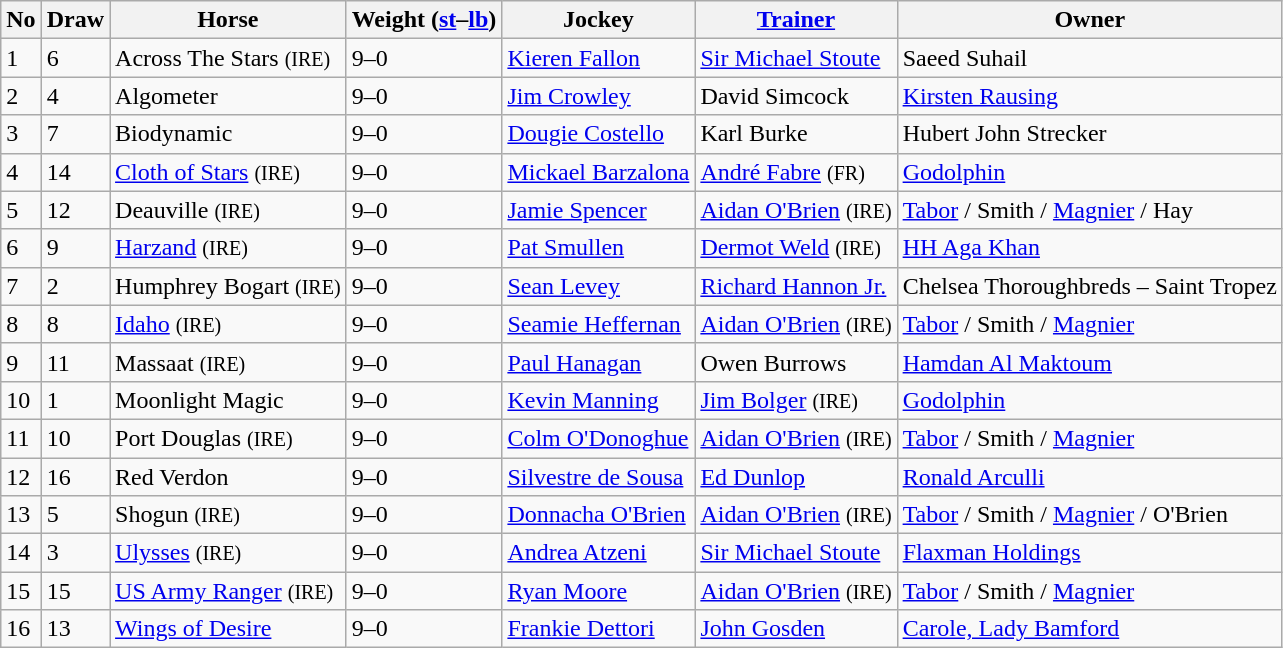<table class="wikitable sortable">
<tr>
<th><strong>No</strong></th>
<th><strong>Draw</strong></th>
<th><strong>Horse</strong></th>
<th><strong>Weight (<a href='#'>st</a>–<a href='#'>lb</a>)</strong></th>
<th><strong>Jockey</strong></th>
<th><strong><a href='#'>Trainer</a></strong></th>
<th><strong>Owner</strong></th>
</tr>
<tr>
<td>1</td>
<td>6</td>
<td>Across The Stars <small>(IRE)</small></td>
<td>9–0</td>
<td><a href='#'>Kieren Fallon</a></td>
<td><a href='#'>Sir Michael Stoute</a></td>
<td>Saeed Suhail</td>
</tr>
<tr>
<td>2</td>
<td>4</td>
<td>Algometer</td>
<td>9–0</td>
<td><a href='#'>Jim Crowley</a></td>
<td>David Simcock</td>
<td><a href='#'>Kirsten Rausing</a></td>
</tr>
<tr>
<td>3</td>
<td>7</td>
<td>Biodynamic</td>
<td>9–0</td>
<td><a href='#'>Dougie Costello</a></td>
<td>Karl Burke</td>
<td>Hubert John Strecker</td>
</tr>
<tr>
<td>4</td>
<td>14</td>
<td><a href='#'>Cloth of Stars</a> <small>(IRE)</small></td>
<td>9–0</td>
<td><a href='#'>Mickael Barzalona</a></td>
<td><a href='#'>André Fabre</a> <small>(FR)</small></td>
<td><a href='#'>Godolphin</a></td>
</tr>
<tr>
<td>5</td>
<td>12</td>
<td>Deauville <small>(IRE)</small></td>
<td>9–0</td>
<td><a href='#'>Jamie Spencer</a></td>
<td><a href='#'>Aidan O'Brien</a> <small>(IRE)</small></td>
<td><a href='#'>Tabor</a> / Smith / <a href='#'>Magnier</a> / Hay</td>
</tr>
<tr>
<td>6</td>
<td>9</td>
<td><a href='#'>Harzand</a> <small>(IRE)</small></td>
<td>9–0</td>
<td><a href='#'>Pat Smullen</a></td>
<td><a href='#'>Dermot Weld</a> <small>(IRE)</small></td>
<td><a href='#'>HH Aga Khan</a></td>
</tr>
<tr>
<td>7</td>
<td>2</td>
<td>Humphrey Bogart <small>(IRE)</small></td>
<td>9–0</td>
<td><a href='#'>Sean Levey</a></td>
<td><a href='#'>Richard Hannon Jr.</a></td>
<td>Chelsea Thoroughbreds – Saint Tropez</td>
</tr>
<tr>
<td>8</td>
<td>8</td>
<td><a href='#'>Idaho</a> <small>(IRE)</small></td>
<td>9–0</td>
<td><a href='#'>Seamie Heffernan</a></td>
<td><a href='#'>Aidan O'Brien</a> <small>(IRE)</small></td>
<td><a href='#'>Tabor</a> / Smith / <a href='#'>Magnier</a></td>
</tr>
<tr>
<td>9</td>
<td>11</td>
<td>Massaat <small>(IRE)</small></td>
<td>9–0</td>
<td><a href='#'>Paul Hanagan</a></td>
<td>Owen Burrows</td>
<td><a href='#'>Hamdan Al Maktoum</a></td>
</tr>
<tr>
<td>10</td>
<td>1</td>
<td>Moonlight Magic</td>
<td>9–0</td>
<td><a href='#'>Kevin Manning</a></td>
<td><a href='#'>Jim Bolger</a> <small>(IRE)</small></td>
<td><a href='#'>Godolphin</a></td>
</tr>
<tr>
<td>11</td>
<td>10</td>
<td>Port Douglas <small>(IRE)</small></td>
<td>9–0</td>
<td><a href='#'>Colm O'Donoghue</a></td>
<td><a href='#'>Aidan O'Brien</a> <small>(IRE)</small></td>
<td><a href='#'>Tabor</a> / Smith / <a href='#'>Magnier</a></td>
</tr>
<tr>
<td>12</td>
<td>16</td>
<td>Red Verdon</td>
<td>9–0</td>
<td><a href='#'>Silvestre de Sousa</a></td>
<td><a href='#'>Ed Dunlop</a></td>
<td><a href='#'>Ronald Arculli</a></td>
</tr>
<tr>
<td>13</td>
<td>5</td>
<td>Shogun <small>(IRE)</small></td>
<td>9–0</td>
<td><a href='#'>Donnacha O'Brien</a></td>
<td><a href='#'>Aidan O'Brien</a> <small>(IRE)</small></td>
<td><a href='#'>Tabor</a> / Smith / <a href='#'>Magnier</a> / O'Brien</td>
</tr>
<tr>
<td>14</td>
<td>3</td>
<td><a href='#'>Ulysses</a> <small>(IRE)</small></td>
<td>9–0</td>
<td><a href='#'>Andrea Atzeni</a></td>
<td><a href='#'>Sir Michael Stoute</a></td>
<td><a href='#'>Flaxman Holdings</a></td>
</tr>
<tr>
<td>15</td>
<td>15</td>
<td><a href='#'>US Army Ranger</a> <small>(IRE)</small></td>
<td>9–0</td>
<td><a href='#'>Ryan Moore</a></td>
<td><a href='#'>Aidan O'Brien</a> <small>(IRE)</small></td>
<td><a href='#'>Tabor</a> / Smith / <a href='#'>Magnier</a></td>
</tr>
<tr>
<td>16</td>
<td>13</td>
<td><a href='#'>Wings of Desire</a></td>
<td>9–0</td>
<td><a href='#'>Frankie Dettori</a></td>
<td><a href='#'>John Gosden</a></td>
<td><a href='#'>Carole, Lady Bamford</a></td>
</tr>
</table>
